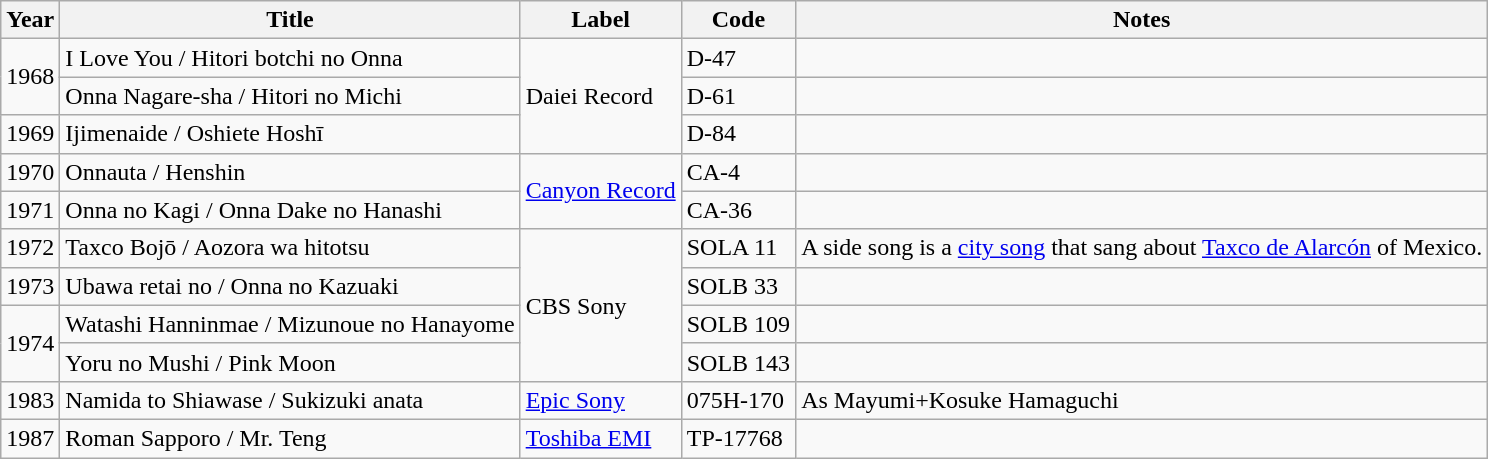<table class="wikitable">
<tr>
<th>Year</th>
<th>Title</th>
<th>Label</th>
<th>Code</th>
<th>Notes</th>
</tr>
<tr>
<td rowspan="2">1968</td>
<td>I Love You / Hitori botchi no Onna</td>
<td rowspan="3">Daiei Record</td>
<td>D-47</td>
<td></td>
</tr>
<tr>
<td>Onna Nagare-sha / Hitori no Michi</td>
<td>D-61</td>
<td></td>
</tr>
<tr>
<td>1969</td>
<td>Ijimenaide / Oshiete Hoshī</td>
<td>D-84</td>
<td></td>
</tr>
<tr>
<td>1970</td>
<td>Onnauta / Henshin</td>
<td rowspan="2"><a href='#'>Canyon Record</a></td>
<td>CA-4</td>
<td></td>
</tr>
<tr>
<td>1971</td>
<td>Onna no Kagi / Onna Dake no Hanashi</td>
<td>CA-36</td>
<td></td>
</tr>
<tr>
<td>1972</td>
<td>Taxco Bojō / Aozora wa hitotsu</td>
<td rowspan="4">CBS Sony</td>
<td>SOLA 11</td>
<td>A side song is a <a href='#'>city song</a> that sang about <a href='#'>Taxco de Alarcón</a> of Mexico.</td>
</tr>
<tr>
<td>1973</td>
<td>Ubawa retai no / Onna no Kazuaki</td>
<td>SOLB 33</td>
<td></td>
</tr>
<tr>
<td rowspan="2">1974</td>
<td>Watashi Hanninmae / Mizunoue no Hanayome</td>
<td>SOLB 109</td>
<td></td>
</tr>
<tr>
<td>Yoru no Mushi / Pink Moon</td>
<td>SOLB 143</td>
<td></td>
</tr>
<tr>
<td>1983</td>
<td>Namida to Shiawase / Sukizuki anata</td>
<td><a href='#'>Epic Sony</a></td>
<td>075H-170</td>
<td>As Mayumi+Kosuke Hamaguchi</td>
</tr>
<tr>
<td>1987</td>
<td>Roman Sapporo / Mr. Teng</td>
<td><a href='#'>Toshiba EMI</a></td>
<td>TP-17768</td>
<td></td>
</tr>
</table>
